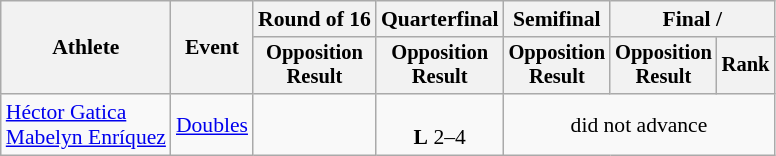<table class=wikitable style=font-size:90%;text-align:center>
<tr>
<th rowspan=2>Athlete</th>
<th rowspan=2>Event</th>
<th>Round of 16</th>
<th>Quarterfinal</th>
<th>Semifinal</th>
<th colspan=2>Final / </th>
</tr>
<tr style=font-size:95%>
<th>Opposition<br>Result</th>
<th>Opposition<br>Result</th>
<th>Opposition<br>Result</th>
<th>Opposition<br>Result</th>
<th>Rank</th>
</tr>
<tr>
<td align=left><a href='#'>Héctor Gatica</a><br><a href='#'>Mabelyn Enríquez</a></td>
<td align=left><a href='#'>Doubles</a></td>
<td></td>
<td><br><strong>L</strong> 2–4</td>
<td colspan=4>did not advance</td>
</tr>
</table>
